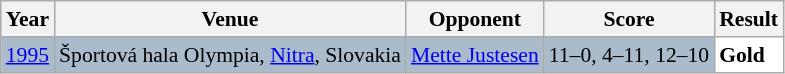<table class="sortable wikitable" style="font-size: 90%;">
<tr>
<th>Year</th>
<th>Venue</th>
<th>Opponent</th>
<th>Score</th>
<th>Result</th>
</tr>
<tr style="background:#AABBCC">
<td align="center"><a href='#'>1995</a></td>
<td align="left">Športová hala Olympia, <a href='#'>Nitra</a>, Slovakia</td>
<td align="left"> <a href='#'>Mette Justesen</a></td>
<td align="left">11–0, 4–11, 12–10</td>
<td style="text-align:left; background:white"> <strong>Gold</strong></td>
</tr>
</table>
